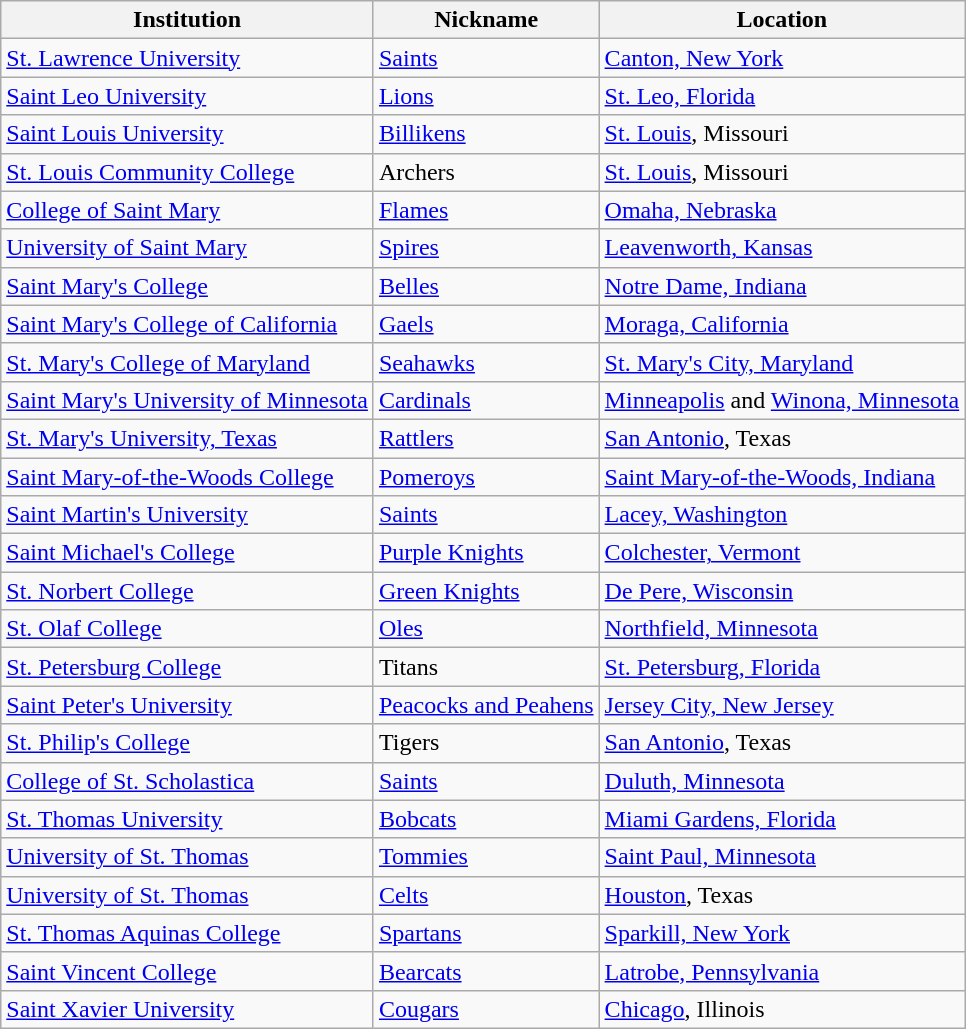<table class="wikitable">
<tr>
<th>Institution</th>
<th>Nickname</th>
<th>Location</th>
</tr>
<tr>
<td><a href='#'>St. Lawrence University</a></td>
<td><a href='#'>Saints</a></td>
<td><a href='#'>Canton, New York</a></td>
</tr>
<tr>
<td><a href='#'>Saint Leo University</a></td>
<td><a href='#'>Lions</a></td>
<td><a href='#'>St. Leo, Florida</a></td>
</tr>
<tr>
<td><a href='#'>Saint Louis University</a></td>
<td><a href='#'>Billikens</a></td>
<td><a href='#'>St. Louis</a>, Missouri</td>
</tr>
<tr>
<td><a href='#'>St. Louis Community College</a></td>
<td>Archers</td>
<td><a href='#'>St. Louis</a>, Missouri</td>
</tr>
<tr>
<td><a href='#'>College of Saint Mary</a></td>
<td><a href='#'>Flames</a></td>
<td><a href='#'>Omaha, Nebraska</a></td>
</tr>
<tr>
<td><a href='#'>University of Saint Mary</a></td>
<td><a href='#'>Spires</a></td>
<td><a href='#'>Leavenworth, Kansas</a></td>
</tr>
<tr>
<td><a href='#'>Saint Mary's College</a></td>
<td><a href='#'>Belles</a></td>
<td><a href='#'>Notre Dame, Indiana</a></td>
</tr>
<tr>
<td><a href='#'>Saint Mary's College of California</a></td>
<td><a href='#'>Gaels</a></td>
<td><a href='#'>Moraga, California</a></td>
</tr>
<tr>
<td><a href='#'>St. Mary's College of Maryland</a></td>
<td><a href='#'>Seahawks</a></td>
<td><a href='#'>St. Mary's City, Maryland</a></td>
</tr>
<tr>
<td><a href='#'>Saint Mary's University of Minnesota</a></td>
<td><a href='#'>Cardinals</a></td>
<td><a href='#'>Minneapolis</a> and <a href='#'>Winona, Minnesota</a></td>
</tr>
<tr>
<td><a href='#'>St. Mary's University, Texas</a></td>
<td><a href='#'>Rattlers</a></td>
<td><a href='#'>San Antonio</a>, Texas</td>
</tr>
<tr>
<td><a href='#'>Saint Mary-of-the-Woods College</a></td>
<td><a href='#'>Pomeroys</a></td>
<td><a href='#'>Saint Mary-of-the-Woods, Indiana</a></td>
</tr>
<tr>
<td><a href='#'>Saint Martin's University</a></td>
<td><a href='#'>Saints</a></td>
<td><a href='#'>Lacey, Washington</a></td>
</tr>
<tr>
<td><a href='#'>Saint Michael's College</a></td>
<td><a href='#'>Purple Knights</a></td>
<td><a href='#'>Colchester, Vermont</a></td>
</tr>
<tr>
<td><a href='#'>St. Norbert College</a></td>
<td><a href='#'>Green Knights</a></td>
<td><a href='#'>De Pere, Wisconsin</a></td>
</tr>
<tr>
<td><a href='#'>St. Olaf College</a></td>
<td><a href='#'>Oles</a></td>
<td><a href='#'>Northfield, Minnesota</a></td>
</tr>
<tr>
<td><a href='#'>St. Petersburg College</a></td>
<td>Titans</td>
<td><a href='#'>St. Petersburg, Florida</a></td>
</tr>
<tr>
<td><a href='#'>Saint Peter's University</a></td>
<td><a href='#'>Peacocks and Peahens</a></td>
<td><a href='#'>Jersey City, New Jersey</a></td>
</tr>
<tr>
<td><a href='#'>St. Philip's College</a></td>
<td>Tigers</td>
<td><a href='#'>San Antonio</a>, Texas</td>
</tr>
<tr>
<td><a href='#'>College of St. Scholastica</a></td>
<td><a href='#'>Saints</a></td>
<td><a href='#'>Duluth, Minnesota</a></td>
</tr>
<tr>
<td><a href='#'>St. Thomas University</a></td>
<td><a href='#'>Bobcats</a></td>
<td><a href='#'>Miami Gardens, Florida</a></td>
</tr>
<tr>
<td><a href='#'>University of St. Thomas</a></td>
<td><a href='#'>Tommies</a></td>
<td><a href='#'>Saint Paul, Minnesota</a></td>
</tr>
<tr>
<td><a href='#'>University of St. Thomas</a></td>
<td><a href='#'>Celts</a></td>
<td><a href='#'>Houston</a>, Texas</td>
</tr>
<tr>
<td><a href='#'>St. Thomas Aquinas College</a></td>
<td><a href='#'>Spartans</a></td>
<td><a href='#'>Sparkill, New York</a></td>
</tr>
<tr>
<td><a href='#'>Saint Vincent College</a></td>
<td><a href='#'>Bearcats</a></td>
<td><a href='#'>Latrobe, Pennsylvania</a></td>
</tr>
<tr>
<td><a href='#'>Saint Xavier University</a></td>
<td><a href='#'>Cougars</a></td>
<td><a href='#'>Chicago</a>, Illinois</td>
</tr>
</table>
